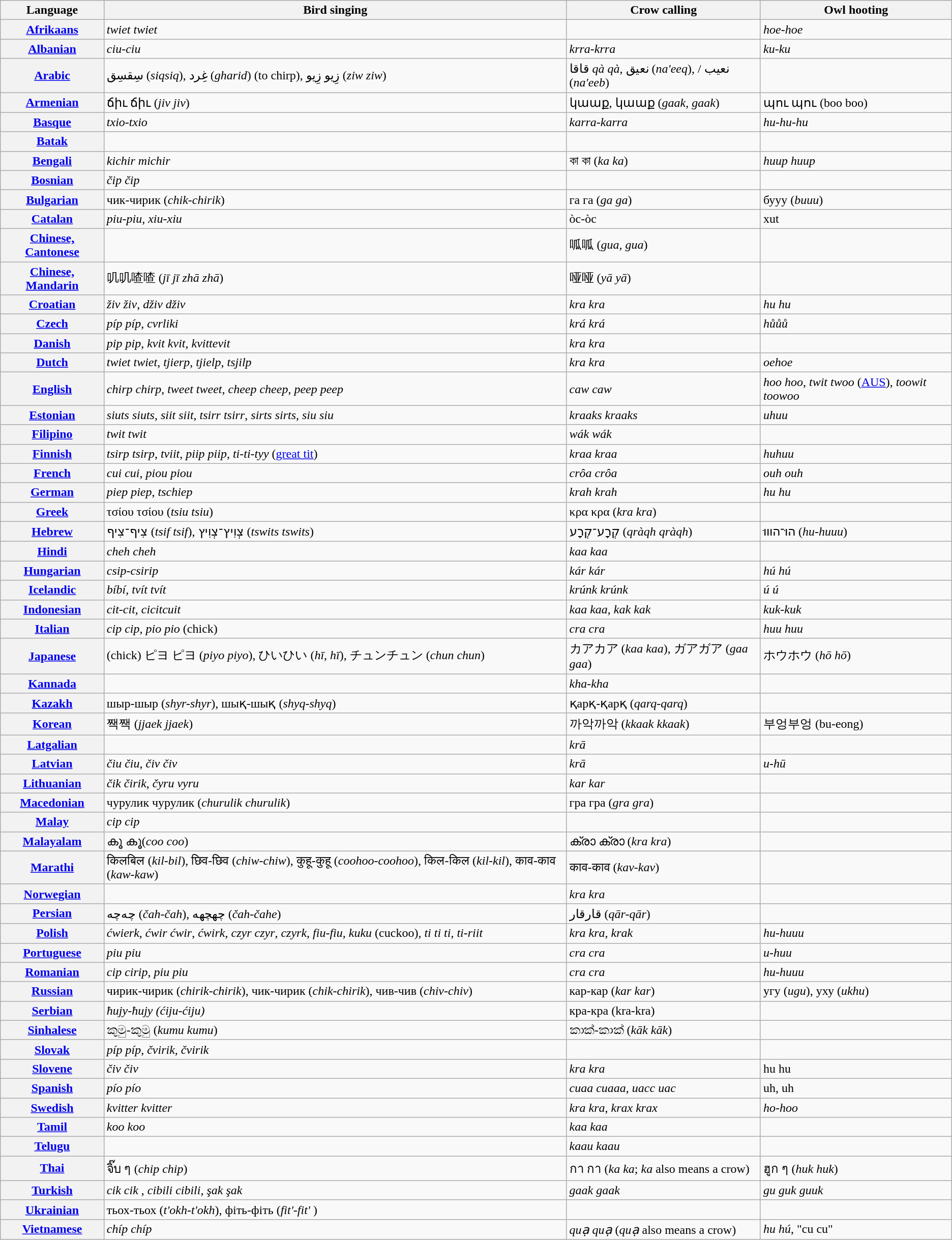<table class="wikitable">
<tr>
<th>Language</th>
<th>Bird singing</th>
<th>Crow calling</th>
<th>Owl hooting</th>
</tr>
<tr>
<th><a href='#'>Afrikaans</a></th>
<td><em>twiet twiet</em></td>
<td></td>
<td><em>hoe-hoe</em></td>
</tr>
<tr>
<th><a href='#'>Albanian</a></th>
<td><em>ciu-ciu</em></td>
<td><em>krra-krra</em></td>
<td><em>ku-ku</em></td>
</tr>
<tr>
<th><a href='#'>Arabic</a></th>
<td>سِقسِق (<em>siqsiq</em>), غِرد (<em>gharid</em>) (to chirp), زِيو زِيو (<em>ziw ziw</em>)</td>
<td>قاقا <em>qà qà</em>, نعيق (<em>na'eeq</em>), / نعيب (<em>na'eeb</em>)</td>
<td></td>
</tr>
<tr>
<th><a href='#'>Armenian</a></th>
<td>ճիւ ճիւ (<em>jiv jiv</em>)</td>
<td>կաաք, կաաք (<em>gaak, gaak</em>)</td>
<td>պու պու (boo boo)</td>
</tr>
<tr>
<th><a href='#'>Basque</a></th>
<td><em>txio-txio</em></td>
<td><em>karra-karra</em></td>
<td><em>hu-hu-hu</em></td>
</tr>
<tr>
<th><a href='#'>Batak</a></th>
<td></td>
<td></td>
<td></td>
</tr>
<tr>
<th><a href='#'>Bengali</a></th>
<td><em>kichir michir</em></td>
<td>কা কা (<em>ka ka</em>)</td>
<td><em>huup huup</em></td>
</tr>
<tr>
<th><a href='#'>Bosnian</a></th>
<td><em>čip čip</em></td>
<td></td>
<td></td>
</tr>
<tr>
<th><a href='#'>Bulgarian</a></th>
<td>чик-чирик (<em>chik-chirik</em>)</td>
<td>га га (<em>ga ga</em>)</td>
<td>бууу (<em>buuu</em>)</td>
</tr>
<tr>
<th><a href='#'>Catalan</a></th>
<td><em>piu-piu, xiu-xiu</em></td>
<td>òc-òc</td>
<td>xut</td>
</tr>
<tr>
<th><a href='#'>Chinese, Cantonese</a></th>
<td></td>
<td>呱呱 (<em>gua, gua</em>)</td>
<td></td>
</tr>
<tr>
<th><a href='#'>Chinese, Mandarin</a></th>
<td>叽叽喳喳 (<em>jī jī zhā zhā</em>)</td>
<td>哑哑 (<em>yā yā</em>)</td>
<td></td>
</tr>
<tr>
<th><a href='#'>Croatian</a></th>
<td><em>živ živ</em>, <em>dživ dživ</em></td>
<td><em>kra kra</em></td>
<td><em>hu hu</em></td>
</tr>
<tr>
<th><a href='#'>Czech</a></th>
<td><em>píp píp</em>, <em>cvrliki</em></td>
<td><em>krá krá</em></td>
<td><em>hůůů</em></td>
</tr>
<tr>
<th><a href='#'>Danish</a></th>
<td><em>pip pip</em>, <em>kvit kvit</em>, <em>kvittevit</em></td>
<td><em>kra kra</em></td>
<td></td>
</tr>
<tr>
<th><a href='#'>Dutch</a></th>
<td><em>twiet twiet</em>, <em>tjierp</em>, <em>tjielp</em>, <em>tsjilp</em></td>
<td><em>kra kra</em></td>
<td><em>oehoe</em></td>
</tr>
<tr>
<th><a href='#'>English</a></th>
<td><em>chirp chirp</em>, <em>tweet tweet</em>, <em>cheep cheep</em>, <em>peep peep</em></td>
<td><em>caw caw</em></td>
<td><em>hoo hoo</em>, <em>twit twoo</em> (<a href='#'>AUS</a>), <em>toowit toowoo</em></td>
</tr>
<tr>
<th><a href='#'>Estonian</a></th>
<td><em>siuts siuts</em>, <em>siit siit</em>, <em>tsirr tsirr</em>, <em>sirts sirts</em>, <em>siu siu</em></td>
<td><em>kraaks kraaks</em></td>
<td><em>uhuu</em></td>
</tr>
<tr>
<th><a href='#'>Filipino</a></th>
<td><em>twit twit</em></td>
<td><em>wák wák</em></td>
<td></td>
</tr>
<tr>
<th><a href='#'>Finnish</a></th>
<td><em>tsirp tsirp</em>, <em>tviit</em>, <em>piip piip</em>, <em>ti-ti-tyy</em> (<a href='#'>great tit</a>)</td>
<td><em>kraa kraa</em></td>
<td><em>huhuu</em></td>
</tr>
<tr>
<th><a href='#'>French</a></th>
<td><em>cui cui</em>, <em>piou piou</em></td>
<td><em>crôa crôa</em></td>
<td><em>ouh ouh</em></td>
</tr>
<tr>
<th><a href='#'>German</a></th>
<td><em>piep piep</em>, <em>tschiep</em></td>
<td><em>krah krah</em></td>
<td><em>hu hu</em></td>
</tr>
<tr>
<th><a href='#'>Greek</a></th>
<td>τσίου τσίου (<em>tsiu tsiu</em>)</td>
<td>κρα κρα (<em>kra kra</em>)</td>
<td></td>
</tr>
<tr>
<th><a href='#'>Hebrew</a></th>
<td>צִיף־צִיף (<em>tsif tsif</em>), צְוִיץ־צְוִיץ (<em>tswits tswits</em>)</td>
<td>קְרָע־קְרָע (<em>qràqh qràqh</em>)</td>
<td>הוּ־הוווּ (<em>hu-huuu</em>)</td>
</tr>
<tr>
<th><a href='#'>Hindi</a></th>
<td><em>cheh cheh</em></td>
<td><em>kaa kaa</em></td>
<td></td>
</tr>
<tr>
<th><a href='#'>Hungarian</a></th>
<td><em>csip-csirip</em></td>
<td><em>kár kár</em></td>
<td><em>hú hú</em></td>
</tr>
<tr>
<th><a href='#'>Icelandic</a></th>
<td><em>bíbí</em>, <em>tvít tvít</em></td>
<td><em>krúnk krúnk</em></td>
<td><em>ú ú</em></td>
</tr>
<tr>
<th><a href='#'>Indonesian</a></th>
<td><em>cit-cit</em>, <em>cicitcuit</em></td>
<td><em>kaa kaa</em>, <em>kak kak</em></td>
<td><em>kuk-kuk</em></td>
</tr>
<tr>
<th><a href='#'>Italian</a></th>
<td><em>cip cip</em>, <em>pio pio</em> (chick)</td>
<td><em>cra cra</em></td>
<td><em>huu huu</em></td>
</tr>
<tr>
<th><a href='#'>Japanese</a></th>
<td>(chick) ピヨ ピヨ (<em>piyo piyo</em>), ひいひい (<em>hī, hī</em>), チュンチュン (<em>chun chun</em>)</td>
<td>カアカア (<em>kaa kaa</em>), ガアガア (<em>gaa gaa</em>)</td>
<td>ホウホウ (<em>hō hō</em>)</td>
</tr>
<tr>
<th><a href='#'>Kannada</a></th>
<td></td>
<td><em>kha-kha</em></td>
<td></td>
</tr>
<tr>
<th><a href='#'>Kazakh</a></th>
<td>шыр-шыр (<em>shyr-shyr</em>), шық-шық (<em>shyq-shyq</em>)</td>
<td>қарқ-қарқ (<em>qarq-qarq</em>)</td>
<td></td>
</tr>
<tr>
<th><a href='#'>Korean</a></th>
<td>짹짹 (<em>jjaek jjaek</em>)</td>
<td>까악까악 (<em>kkaak kkaak</em>)</td>
<td>부엉부엉 (bu-eong)</td>
</tr>
<tr>
<th><a href='#'>Latgalian</a></th>
<td></td>
<td><em>krā</em></td>
<td></td>
</tr>
<tr>
<th><a href='#'>Latvian</a></th>
<td><em>čiu čiu</em>, <em>čiv čiv</em></td>
<td><em>krā</em></td>
<td><em>u-hū</em></td>
</tr>
<tr>
<th><a href='#'>Lithuanian</a></th>
<td><em>čik čirik</em>, <em>čyru vyru</em></td>
<td><em>kar kar</em></td>
<td></td>
</tr>
<tr>
<th><a href='#'>Macedonian</a></th>
<td>чурулик чурулик (<em>churulik churulik</em>)</td>
<td>гра гра (<em>gra gra</em>)</td>
<td></td>
</tr>
<tr>
<th><a href='#'>Malay</a></th>
<td><em>cip cip</em></td>
<td></td>
<td></td>
</tr>
<tr>
<th><a href='#'>Malayalam</a></th>
<td>കൂ കൂ(<em>coo coo</em>)</td>
<td>ക്രാ ക്രാ (<em>kra kra</em>)</td>
<td></td>
</tr>
<tr>
<th><a href='#'>Marathi</a></th>
<td>किलबिल (<em>kil-bil</em>), छिव-छिव (<em>chiw-chiw</em>), कुहू-कुहू (<em>coohoo-coohoo</em>), किल-किल (<em>kil-kil</em>), काव-काव (<em>kaw-kaw</em>)</td>
<td>काव-काव (<em>kav-kav</em>)</td>
<td></td>
</tr>
<tr>
<th><a href='#'>Norwegian</a></th>
<td></td>
<td><em>kra kra</em></td>
<td></td>
</tr>
<tr>
<th><a href='#'>Persian</a></th>
<td>چه‌چه (<em>čah-čah</em>), چهچهه (<em>čah-čahe</em>)</td>
<td>قارقار (<em>qār-qār</em>)</td>
<td></td>
</tr>
<tr>
<th><a href='#'>Polish</a></th>
<td><em>ćwierk</em>, <em>ćwir ćwir</em>, <em>ćwirk</em>, <em>czyr czyr</em>, <em>czyrk</em>, <em>fiu-fiu, kuku</em> (cuckoo)<em>, ti ti ti</em>, <em>ti-riit</em></td>
<td><em>kra kra</em>, <em>krak</em></td>
<td><em>hu-huuu</em></td>
</tr>
<tr>
<th><a href='#'>Portuguese</a></th>
<td><em>piu piu</em></td>
<td><em>cra cra</em></td>
<td><em>u-huu</em></td>
</tr>
<tr>
<th><a href='#'>Romanian</a></th>
<td><em>cip cirip</em>, <em>piu piu</em></td>
<td><em>cra cra</em></td>
<td><em>hu-huuu</em></td>
</tr>
<tr>
<th><a href='#'>Russian</a></th>
<td>чирик-чирик (<em>chirik-chirik</em>), чик-чирик (<em>chik-chirik</em>), чив-чив (<em>chiv-chiv</em>)</td>
<td>кар-кар (<em>kar kar</em>)</td>
<td>угу (<em>ugu</em>), уху (<em>ukhu</em>)</td>
</tr>
<tr>
<th><a href='#'>Serbian</a></th>
<td><em>ћију-ћију (ćiju-ćiju)</em></td>
<td>кра-кра (kra-kra)</td>
<td></td>
</tr>
<tr>
<th><a href='#'>Sinhalese</a></th>
<td>කුමු-කුමු (<em>kumu kumu</em>)</td>
<td>කාක්-කාක් (<em>kāk kāk</em>)</td>
<td></td>
</tr>
<tr>
<th><a href='#'>Slovak</a></th>
<td><em>píp píp</em>, <em>čvirik, čvirik</em></td>
<td></td>
<td></td>
</tr>
<tr>
<th><a href='#'>Slovene</a></th>
<td><em>čiv čiv</em></td>
<td><em>kra kra</em></td>
<td>hu hu</td>
</tr>
<tr>
<th><a href='#'>Spanish</a></th>
<td><em>pío pío</em></td>
<td><em>cuaa cuaaa</em>, <em>uacc uac</em></td>
<td>uh, uh</td>
</tr>
<tr>
<th><a href='#'>Swedish</a></th>
<td><em>kvitter kvitter</em></td>
<td><em>kra kra</em>, <em>krax krax</em></td>
<td><em>ho-hoo</em></td>
</tr>
<tr>
<th><a href='#'>Tamil</a></th>
<td><em>koo koo</em></td>
<td><em>kaa kaa</em></td>
<td></td>
</tr>
<tr>
<th><a href='#'>Telugu</a></th>
<td></td>
<td><em>kaau kaau</em></td>
<td></td>
</tr>
<tr>
<th><a href='#'>Thai</a></th>
<td>จิ๊บ ๆ (<em>chip chip</em>)</td>
<td>กา กา (<em>ka ka</em>; <em>ka</em> also means a crow)</td>
<td>ฮูก ๆ (<em>huk huk</em>)</td>
</tr>
<tr>
<th><a href='#'>Turkish</a></th>
<td><em>cik cik</em> , <em>cibili cibili</em>, <em>şak şak</em></td>
<td><em>gaak gaak</em></td>
<td><em>gu guk guuk</em></td>
</tr>
<tr>
<th><a href='#'>Ukrainian</a></th>
<td>тьох-тьох (<em>t'okh-t'okh</em>), фіть-фіть (<em>fit'-fit' </em>)</td>
<td></td>
<td></td>
</tr>
<tr>
<th><a href='#'>Vietnamese</a></th>
<td><em>chíp chíp</em></td>
<td><em>quạ quạ</em> (<em>quạ</em> also means a crow)</td>
<td><em>hu hú</em>, "cu cu"</td>
</tr>
</table>
